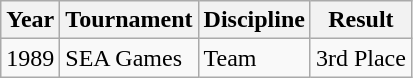<table class="sortable wikitable">
<tr>
<th>Year</th>
<th>Tournament</th>
<th>Discipline</th>
<th>Result</th>
</tr>
<tr>
<td>1989</td>
<td>SEA Games</td>
<td>Team</td>
<td>3rd Place</td>
</tr>
</table>
